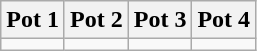<table class="wikitable">
<tr>
<th width=25%>Pot 1</th>
<th width=25%>Pot 2</th>
<th width=25%>Pot 3</th>
<th width=25%>Pot 4</th>
</tr>
<tr style="vertical-align:top">
<td></td>
<td></td>
<td></td>
<td></td>
</tr>
</table>
